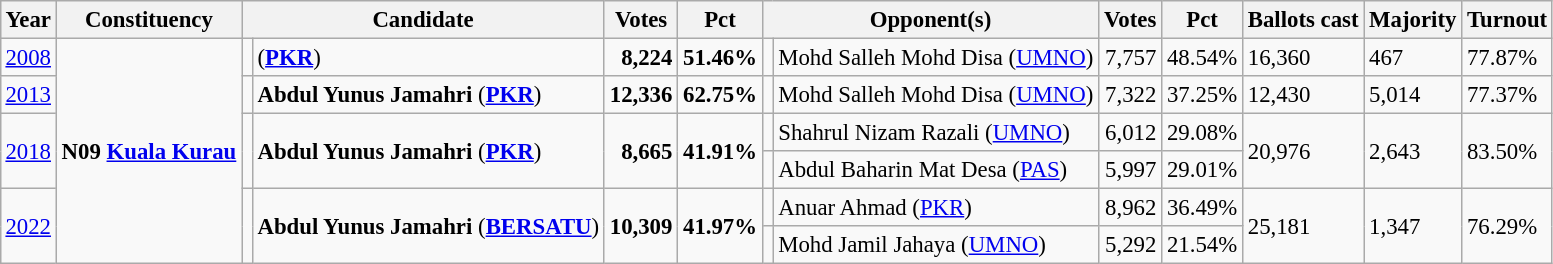<table class="wikitable" style="margin:0.5em ; font-size:95%">
<tr>
<th>Year</th>
<th>Constituency</th>
<th colspan=2>Candidate</th>
<th>Votes</th>
<th>Pct</th>
<th colspan=2>Opponent(s)</th>
<th>Votes</th>
<th>Pct</th>
<th>Ballots cast</th>
<th>Majority</th>
<th>Turnout</th>
</tr>
<tr>
<td><a href='#'>2008</a></td>
<td rowspan=6><strong>N09 <a href='#'>Kuala Kurau</a></strong></td>
<td></td>
<td><strong></strong> (<a href='#'><strong>PKR</strong></a>)</td>
<td align="right"><strong>8,224</strong></td>
<td><strong>51.46%</strong></td>
<td></td>
<td>Mohd Salleh Mohd Disa (<a href='#'>UMNO</a>)</td>
<td align="right">7,757</td>
<td>48.54%</td>
<td>16,360</td>
<td>467</td>
<td>77.87%</td>
</tr>
<tr>
<td><a href='#'>2013</a></td>
<td></td>
<td><strong>Abdul Yunus Jamahri</strong> (<a href='#'><strong>PKR</strong></a>)</td>
<td align="right"><strong>12,336</strong></td>
<td><strong>62.75%</strong></td>
<td></td>
<td>Mohd Salleh Mohd Disa (<a href='#'>UMNO</a>)</td>
<td align="right">7,322</td>
<td>37.25%</td>
<td>12,430</td>
<td>5,014</td>
<td>77.37%</td>
</tr>
<tr>
<td rowspan=2><a href='#'>2018</a></td>
<td rowspan=2 ></td>
<td rowspan=2><strong>Abdul Yunus Jamahri</strong> (<a href='#'><strong>PKR</strong></a>)</td>
<td rowspan=2 align="right"><strong>8,665</strong></td>
<td rowspan=2><strong>41.91%</strong></td>
<td></td>
<td>Shahrul Nizam Razali (<a href='#'>UMNO</a>)</td>
<td align="right">6,012</td>
<td>29.08%</td>
<td rowspan=2>20,976</td>
<td rowspan=2>2,643</td>
<td rowspan=2>83.50%</td>
</tr>
<tr>
<td></td>
<td>Abdul Baharin Mat Desa (<a href='#'>PAS</a>)</td>
<td align="right">5,997</td>
<td>29.01%</td>
</tr>
<tr>
<td rowspan=2><a href='#'>2022</a></td>
<td rowspan=2 bgcolor=></td>
<td rowspan=2><strong>Abdul Yunus Jamahri</strong> (<a href='#'><strong>BERSATU</strong></a>)</td>
<td rowspan=2 align=right><strong>10,309</strong></td>
<td rowspan=2><strong>41.97%</strong></td>
<td></td>
<td>Anuar Ahmad (<a href='#'>PKR</a>)</td>
<td align=right>8,962</td>
<td>36.49%</td>
<td rowspan=2>25,181</td>
<td rowspan=2>1,347</td>
<td rowspan=2>76.29%</td>
</tr>
<tr>
<td></td>
<td>Mohd Jamil Jahaya (<a href='#'>UMNO</a>)</td>
<td align=right>5,292</td>
<td>21.54%</td>
</tr>
</table>
